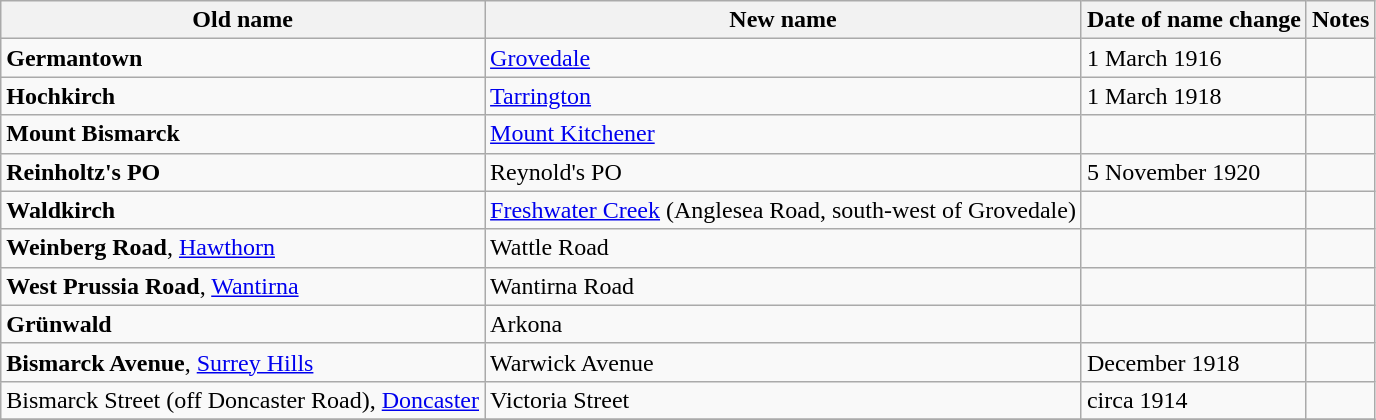<table class="wikitable sortable">
<tr>
<th>Old name</th>
<th>New name</th>
<th>Date of name change</th>
<th>Notes</th>
</tr>
<tr>
<td><strong>Germantown</strong></td>
<td><a href='#'>Grovedale</a></td>
<td>1 March 1916</td>
<td></td>
</tr>
<tr>
<td><strong>Hochkirch</strong></td>
<td><a href='#'>Tarrington</a></td>
<td>1 March 1918</td>
<td></td>
</tr>
<tr>
<td><strong>Mount Bismarck</strong></td>
<td><a href='#'>Mount Kitchener</a></td>
<td></td>
<td></td>
</tr>
<tr>
<td><strong>Reinholtz's PO</strong></td>
<td>Reynold's PO</td>
<td>5 November 1920</td>
<td></td>
</tr>
<tr>
<td><strong>Waldkirch</strong></td>
<td><a href='#'>Freshwater Creek</a> (Anglesea Road, south-west of Grovedale)</td>
<td></td>
<td></td>
</tr>
<tr>
<td><strong>Weinberg Road</strong>, <a href='#'>Hawthorn</a></td>
<td>Wattle Road</td>
<td></td>
<td></td>
</tr>
<tr>
<td><strong>West Prussia Road</strong>, <a href='#'>Wantirna</a></td>
<td>Wantirna Road</td>
<td></td>
<td></td>
</tr>
<tr>
<td><strong>Grünwald</strong></td>
<td>Arkona</td>
<td></td>
<td></td>
</tr>
<tr>
<td><strong>Bismarck Avenue</strong>, <a href='#'>Surrey Hills</a></td>
<td>Warwick Avenue</td>
<td>December 1918</td>
<td></td>
</tr>
<tr>
<td>Bismarck Street (off Doncaster Road), <a href='#'>Doncaster</a></td>
<td>Victoria Street</td>
<td>circa 1914</td>
<td></td>
</tr>
<tr>
</tr>
</table>
